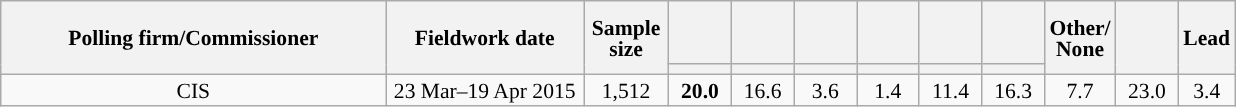<table class="wikitable collapsible collapsed" style="text-align:center; font-size:90%; line-height:14px;">
<tr style="height:42px;">
<th style="width:250px;" rowspan="2">Polling firm/Commissioner</th>
<th style="width:125px;" rowspan="2">Fieldwork date</th>
<th style="width:50px;" rowspan="2">Sample size</th>
<th style="width:35px;"></th>
<th style="width:35px;"></th>
<th style="width:35px;"></th>
<th style="width:35px;"></th>
<th style="width:35px;"></th>
<th style="width:35px;"></th>
<th style="width:35px;" rowspan="2">Other/<br>None</th>
<th style="width:35px;" rowspan="2"></th>
<th style="width:30px;" rowspan="2">Lead</th>
</tr>
<tr>
<th style="color:inherit;background:"></th>
<th style="color:inherit;background:"></th>
<th style="color:inherit;background:"></th>
<th style="color:inherit;background:"></th>
<th style="color:inherit;background:"></th>
<th style="color:inherit;background:"></th>
</tr>
<tr>
<td>CIS</td>
<td>23 Mar–19 Apr 2015</td>
<td>1,512</td>
<td><strong>20.0</strong></td>
<td>16.6</td>
<td>3.6</td>
<td>1.4</td>
<td>11.4</td>
<td>16.3</td>
<td>7.7</td>
<td>23.0</td>
<td style="background:">3.4</td>
</tr>
</table>
